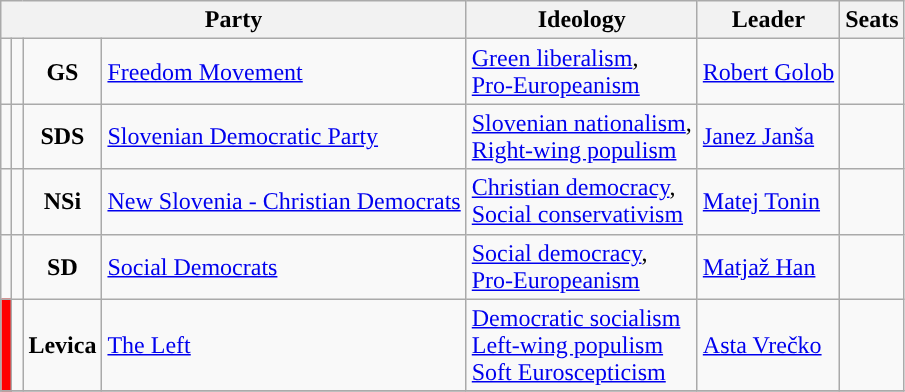<table class="wikitable">
<tr>
<th colspan="4">Party</th>
<th>Ideology</th>
<th>Leader</th>
<th>Seats</th>
</tr>
<tr>
<td style="background:"></td>
<td></td>
<td style="text-align:center;"><strong>GS</strong></td>
<td><a href='#'>Freedom Movement</a><br></td>
<td><a href='#'>Green liberalism</a>, <br><a href='#'>Pro-Europeanism</a></td>
<td><a href='#'>Robert Golob</a></td>
<td></td>
</tr>
<tr>
<td style="background:"></td>
<td></td>
<td style="text-align:center;"><strong>SDS</strong></td>
<td><a href='#'>Slovenian Democratic Party</a><br></td>
<td><a href='#'>Slovenian nationalism</a>, <br><a href='#'>Right-wing populism</a></td>
<td><a href='#'>Janez Janša</a></td>
<td></td>
</tr>
<tr>
<td style="background:"></td>
<td></td>
<td style="text-align:center;"><strong>NSi</strong></td>
<td><a href='#'>New Slovenia - Christian Democrats</a><br></td>
<td><a href='#'>Christian democracy</a>, <br><a href='#'>Social conservativism</a></td>
<td><a href='#'>Matej Tonin</a></td>
<td></td>
</tr>
<tr>
<td style="background:"></td>
<td></td>
<td style="text-align:center;"><strong>SD</strong></td>
<td><a href='#'>Social Democrats</a><br></td>
<td><a href='#'>Social democracy</a>, <br><a href='#'>Pro-Europeanism</a></td>
<td><a href='#'>Matjaž Han</a></td>
<td></td>
</tr>
<tr>
<td style="background:red"></td>
<td></td>
<td style="text-align:center;"><strong>Levica</strong></td>
<td><a href='#'>The Left</a><br></td>
<td><a href='#'>Democratic socialism</a><br><a href='#'>Left-wing populism</a><br><a href='#'>Soft Euroscepticism</a></td>
<td><a href='#'>Asta Vrečko</a></td>
<td></td>
</tr>
<tr>
</tr>
</table>
